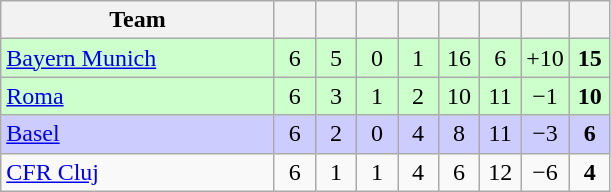<table class="wikitable" style="text-align:center">
<tr>
<th width="175">Team</th>
<th width="20"></th>
<th width="20"></th>
<th width="20"></th>
<th width="20"></th>
<th width="20"></th>
<th width="20"></th>
<th width="20"></th>
<th width="20"></th>
</tr>
<tr bgcolor="#ccffcc">
<td align="left"> <a href='#'>Bayern Munich</a></td>
<td>6</td>
<td>5</td>
<td>0</td>
<td>1</td>
<td>16</td>
<td>6</td>
<td>+10</td>
<td><strong>15</strong></td>
</tr>
<tr bgcolor="#ccffcc">
<td align="left"> <a href='#'>Roma</a></td>
<td>6</td>
<td>3</td>
<td>1</td>
<td>2</td>
<td>10</td>
<td>11</td>
<td>−1</td>
<td><strong>10</strong></td>
</tr>
<tr bgcolor="#ccccff">
<td align="left"> <a href='#'>Basel</a></td>
<td>6</td>
<td>2</td>
<td>0</td>
<td>4</td>
<td>8</td>
<td>11</td>
<td>−3</td>
<td><strong>6</strong></td>
</tr>
<tr>
<td align="left"> <a href='#'>CFR Cluj</a></td>
<td>6</td>
<td>1</td>
<td>1</td>
<td>4</td>
<td>6</td>
<td>12</td>
<td>−6</td>
<td><strong>4</strong></td>
</tr>
</table>
